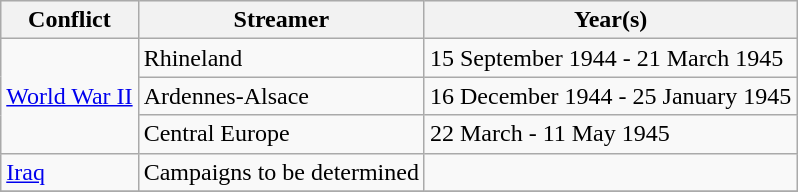<table class=wikitable>
<tr style="background:#efefef;">
<th>Conflict</th>
<th>Streamer</th>
<th>Year(s)</th>
</tr>
<tr>
<td rowspan="3"><a href='#'>World War II</a> <br> </td>
<td>Rhineland</td>
<td>15 September 1944 - 21 March 1945</td>
</tr>
<tr>
<td>Ardennes-Alsace</td>
<td>16 December 1944 - 25 January 1945</td>
</tr>
<tr>
<td>Central Europe</td>
<td>22 March - 11 May 1945</td>
</tr>
<tr>
<td rowspan="1"><a href='#'>Iraq</a><br> </td>
<td>Campaigns to be determined</td>
<td></td>
</tr>
<tr>
</tr>
</table>
